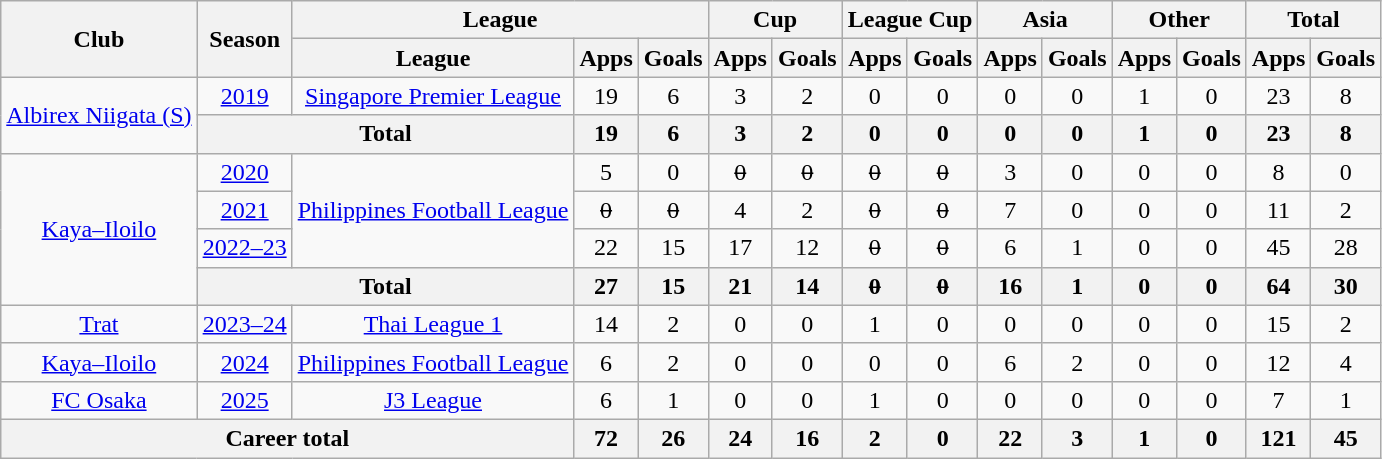<table class="wikitable" Style="text-align: center">
<tr>
<th rowspan="2">Club</th>
<th rowspan="2">Season</th>
<th colspan="3">League</th>
<th colspan="2">Cup</th>
<th colspan="2">League Cup</th>
<th colspan="2">Asia</th>
<th colspan="2">Other</th>
<th colspan="2">Total</th>
</tr>
<tr>
<th>League</th>
<th>Apps</th>
<th>Goals</th>
<th>Apps</th>
<th>Goals</th>
<th>Apps</th>
<th>Goals</th>
<th>Apps</th>
<th>Goals</th>
<th>Apps</th>
<th>Goals</th>
<th>Apps</th>
<th>Goals</th>
</tr>
<tr>
<td rowspan="2"><a href='#'>Albirex Niigata (S)</a></td>
<td><a href='#'>2019</a></td>
<td><a href='#'>Singapore Premier League</a></td>
<td>19</td>
<td>6</td>
<td>3</td>
<td>2</td>
<td>0</td>
<td>0</td>
<td>0</td>
<td>0</td>
<td>1</td>
<td>0</td>
<td>23</td>
<td>8</td>
</tr>
<tr>
<th colspan=2>Total</th>
<th>19</th>
<th>6</th>
<th>3</th>
<th>2</th>
<th>0</th>
<th>0</th>
<th>0</th>
<th>0</th>
<th>1</th>
<th>0</th>
<th>23</th>
<th>8</th>
</tr>
<tr>
<td rowspan="4"><a href='#'>Kaya–Iloilo</a></td>
<td><a href='#'>2020</a></td>
<td rowspan="3"><a href='#'>Philippines Football League</a></td>
<td>5</td>
<td>0</td>
<td><s>0</s></td>
<td><s>0</s></td>
<td><s>0</s></td>
<td><s>0</s></td>
<td>3</td>
<td>0</td>
<td>0</td>
<td>0</td>
<td>8</td>
<td>0</td>
</tr>
<tr>
<td><a href='#'>2021</a></td>
<td><s>0</s></td>
<td><s>0</s></td>
<td>4</td>
<td>2</td>
<td><s>0</s></td>
<td><s>0</s></td>
<td>7</td>
<td>0</td>
<td>0</td>
<td>0</td>
<td>11</td>
<td>2</td>
</tr>
<tr>
<td><a href='#'>2022–23</a></td>
<td>22</td>
<td>15</td>
<td>17</td>
<td>12</td>
<td><s>0</s></td>
<td><s>0</s></td>
<td>6</td>
<td>1</td>
<td>0</td>
<td>0</td>
<td>45</td>
<td>28</td>
</tr>
<tr>
<th colspan=2>Total</th>
<th>27</th>
<th>15</th>
<th>21</th>
<th>14</th>
<th><s>0</s></th>
<th><s>0</s></th>
<th>16</th>
<th>1</th>
<th>0</th>
<th>0</th>
<th>64</th>
<th>30</th>
</tr>
<tr>
<td><a href='#'>Trat</a></td>
<td><a href='#'>2023–24</a></td>
<td><a href='#'>Thai League 1</a></td>
<td>14</td>
<td>2</td>
<td>0</td>
<td>0</td>
<td>1</td>
<td>0</td>
<td>0</td>
<td>0</td>
<td>0</td>
<td>0</td>
<td>15</td>
<td>2</td>
</tr>
<tr>
<td><a href='#'>Kaya–Iloilo</a></td>
<td><a href='#'>2024</a></td>
<td><a href='#'>Philippines Football League</a></td>
<td>6</td>
<td>2</td>
<td>0</td>
<td>0</td>
<td>0</td>
<td>0</td>
<td>6</td>
<td>2</td>
<td>0</td>
<td>0</td>
<td>12</td>
<td>4</td>
</tr>
<tr>
<td><a href='#'>FC Osaka</a></td>
<td><a href='#'>2025</a></td>
<td><a href='#'>J3 League</a></td>
<td>6</td>
<td>1</td>
<td>0</td>
<td>0</td>
<td>1</td>
<td>0</td>
<td>0</td>
<td>0</td>
<td>0</td>
<td>0</td>
<td>7</td>
<td>1</td>
</tr>
<tr>
<th colspan=3>Career total</th>
<th>72</th>
<th>26</th>
<th>24</th>
<th>16</th>
<th>2</th>
<th>0</th>
<th>22</th>
<th>3</th>
<th>1</th>
<th>0</th>
<th>121</th>
<th>45</th>
</tr>
</table>
